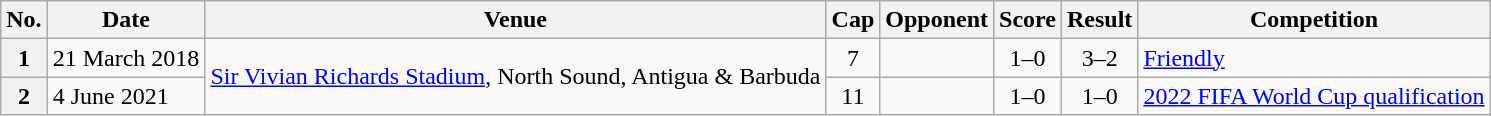<table class="wikitable plainrowheaders">
<tr>
<th scope=col>No.</th>
<th scope=col data-sort-type=date>Date</th>
<th scope=col>Venue</th>
<th scope=col>Cap</th>
<th scope=col>Opponent</th>
<th scope=col>Score</th>
<th scope=col>Result</th>
<th scope=col>Competition</th>
</tr>
<tr>
<th scope=row>1</th>
<td>21 March 2018</td>
<td rowspan=2><a href='#'>Sir Vivian Richards Stadium</a>, North Sound, Antigua & Barbuda</td>
<td align=center>7</td>
<td></td>
<td align=center>1–0</td>
<td align=center>3–2</td>
<td><a href='#'>Friendly</a></td>
</tr>
<tr>
<th scope=row>2</th>
<td>4 June 2021</td>
<td align=center>11</td>
<td></td>
<td align=center>1–0</td>
<td align=center>1–0</td>
<td><a href='#'>2022 FIFA World Cup qualification</a></td>
</tr>
</table>
